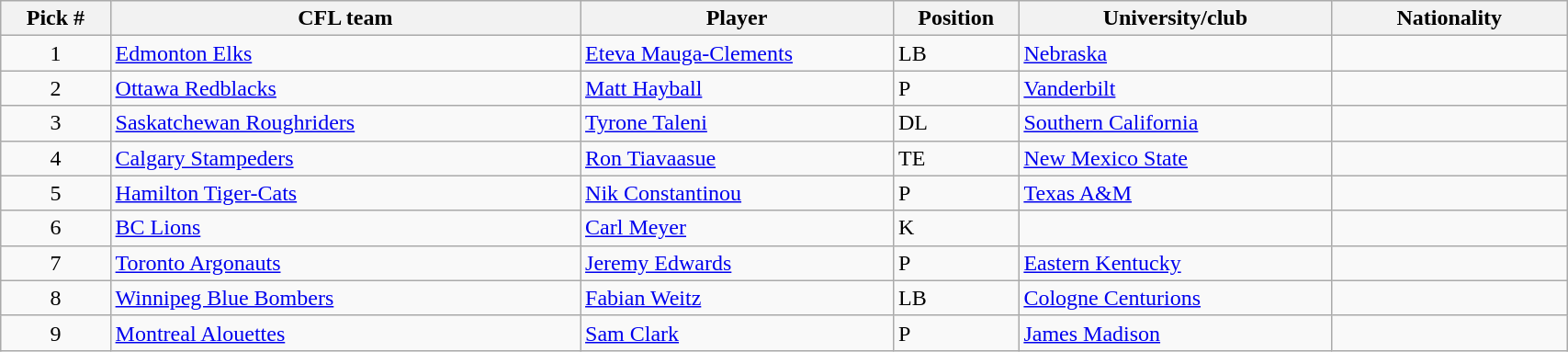<table class="wikitable" style="width: 90%">
<tr>
<th width=7%>Pick #</th>
<th width=30%>CFL team</th>
<th width=20%>Player</th>
<th width=8%>Position</th>
<th width=20%>University/club</th>
<th width=30%>Nationality</th>
</tr>
<tr>
<td align=center>1</td>
<td><a href='#'>Edmonton Elks</a></td>
<td><a href='#'>Eteva Mauga-Clements</a></td>
<td>LB</td>
<td><a href='#'>Nebraska</a></td>
<td></td>
</tr>
<tr>
<td align=center>2</td>
<td><a href='#'>Ottawa Redblacks</a></td>
<td><a href='#'>Matt Hayball</a></td>
<td>P</td>
<td><a href='#'>Vanderbilt</a></td>
<td></td>
</tr>
<tr>
<td align=center>3</td>
<td><a href='#'>Saskatchewan Roughriders</a></td>
<td><a href='#'>Tyrone Taleni</a></td>
<td>DL</td>
<td><a href='#'>Southern California</a></td>
<td></td>
</tr>
<tr>
<td align=center>4</td>
<td><a href='#'>Calgary Stampeders</a></td>
<td><a href='#'>Ron Tiavaasue</a></td>
<td>TE</td>
<td><a href='#'>New Mexico State</a></td>
<td></td>
</tr>
<tr>
<td align=center>5</td>
<td><a href='#'>Hamilton Tiger-Cats</a></td>
<td><a href='#'>Nik Constantinou</a></td>
<td>P</td>
<td><a href='#'>Texas A&M</a></td>
<td></td>
</tr>
<tr>
<td align=center>6</td>
<td><a href='#'>BC Lions</a></td>
<td><a href='#'>Carl Meyer</a></td>
<td>K</td>
<td></td>
<td></td>
</tr>
<tr>
<td align=center>7</td>
<td><a href='#'>Toronto Argonauts</a></td>
<td><a href='#'>Jeremy Edwards</a></td>
<td>P</td>
<td><a href='#'>Eastern Kentucky</a></td>
<td></td>
</tr>
<tr>
<td align=center>8</td>
<td><a href='#'>Winnipeg Blue Bombers</a></td>
<td><a href='#'>Fabian Weitz</a></td>
<td>LB</td>
<td><a href='#'>Cologne Centurions</a></td>
<td></td>
</tr>
<tr>
<td align=center>9</td>
<td><a href='#'>Montreal Alouettes</a></td>
<td><a href='#'>Sam Clark</a></td>
<td>P</td>
<td><a href='#'>James Madison</a></td>
<td></td>
</tr>
</table>
